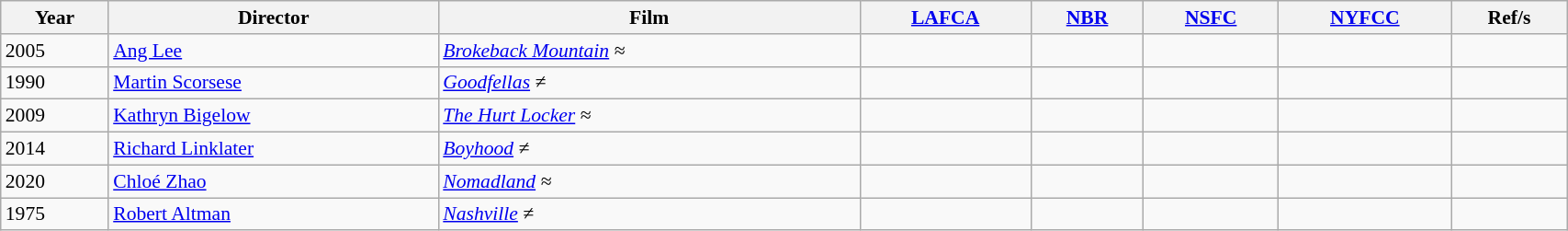<table class="wikitable sortable" style="width:90%; font-size:90%; white-space:nowrap;">
<tr>
<th>Year</th>
<th>Director</th>
<th>Film</th>
<th><a href='#'>LAFCA</a></th>
<th><a href='#'>NBR</a></th>
<th><a href='#'>NSFC</a></th>
<th><a href='#'>NYFCC</a></th>
<th>Ref/s</th>
</tr>
<tr>
<td>2005</td>
<td><a href='#'>Ang Lee</a></td>
<td><em><a href='#'>Brokeback Mountain</a> ≈</em></td>
<td></td>
<td></td>
<td></td>
<td></td>
<td></td>
</tr>
<tr>
<td>1990</td>
<td><a href='#'>Martin Scorsese</a></td>
<td><em><a href='#'>Goodfellas</a> ≠</em></td>
<td></td>
<td></td>
<td></td>
<td></td>
<td></td>
</tr>
<tr>
<td>2009</td>
<td><a href='#'>Kathryn Bigelow</a></td>
<td><em><a href='#'>The Hurt Locker</a> ≈</em></td>
<td></td>
<td></td>
<td></td>
<td></td>
<td></td>
</tr>
<tr>
<td>2014</td>
<td><a href='#'>Richard Linklater</a></td>
<td><em><a href='#'>Boyhood</a> ≠</em></td>
<td></td>
<td></td>
<td></td>
<td></td>
<td></td>
</tr>
<tr>
<td>2020</td>
<td><a href='#'>Chloé Zhao</a></td>
<td><em><a href='#'>Nomadland</a> ≈</em></td>
<td></td>
<td></td>
<td></td>
<td></td>
<td></td>
</tr>
<tr>
<td>1975</td>
<td><a href='#'>Robert Altman</a></td>
<td><a href='#'><em>Nashville</em></a> <em>≠</em></td>
<td></td>
<td></td>
<td></td>
<td></td>
<td></td>
</tr>
</table>
